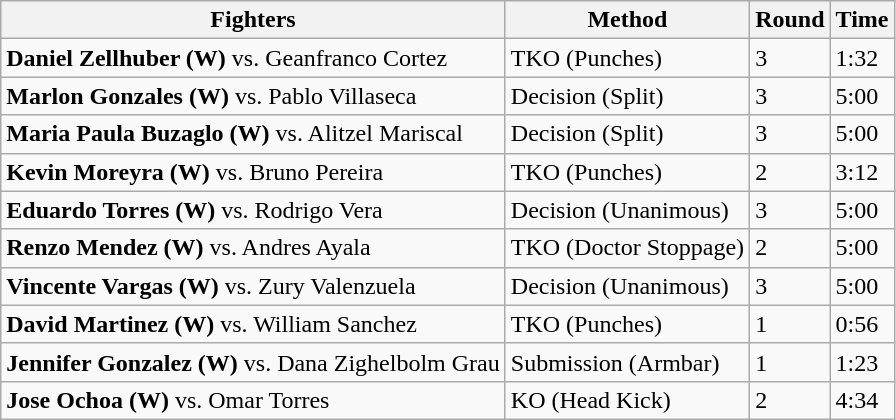<table class="wikitable">
<tr>
<th>Fighters</th>
<th>Method</th>
<th>Round</th>
<th>Time</th>
</tr>
<tr>
<td><strong>Daniel Zellhuber (W)</strong> vs. Geanfranco Cortez</td>
<td>TKO (Punches)</td>
<td>3</td>
<td>1:32</td>
</tr>
<tr>
<td><strong>Marlon Gonzales (W)</strong> vs. Pablo Villaseca</td>
<td>Decision (Split)</td>
<td>3</td>
<td>5:00</td>
</tr>
<tr>
<td><strong>Maria Paula Buzaglo (W)</strong> vs. Alitzel Mariscal</td>
<td>Decision (Split)</td>
<td>3</td>
<td>5:00</td>
</tr>
<tr>
<td><strong>Kevin Moreyra (W)</strong> vs. Bruno Pereira</td>
<td>TKO (Punches)</td>
<td>2</td>
<td>3:12</td>
</tr>
<tr>
<td><strong>Eduardo Torres (W)</strong> vs. Rodrigo Vera</td>
<td>Decision (Unanimous)</td>
<td>3</td>
<td>5:00</td>
</tr>
<tr>
<td><strong>Renzo Mendez (W)</strong> vs. Andres Ayala</td>
<td>TKO (Doctor Stoppage)</td>
<td>2</td>
<td>5:00</td>
</tr>
<tr>
<td><strong>Vincente Vargas (W)</strong> vs. Zury Valenzuela</td>
<td>Decision (Unanimous)</td>
<td>3</td>
<td>5:00</td>
</tr>
<tr>
<td><strong>David Martinez (W)</strong> vs. William Sanchez</td>
<td>TKO (Punches)</td>
<td>1</td>
<td>0:56</td>
</tr>
<tr>
<td><strong>Jennifer Gonzalez (W)</strong> vs. Dana Zighelbolm Grau</td>
<td>Submission (Armbar)</td>
<td>1</td>
<td>1:23</td>
</tr>
<tr>
<td><strong>Jose Ochoa (W)</strong> vs. Omar Torres</td>
<td>KO (Head Kick)</td>
<td>2</td>
<td>4:34</td>
</tr>
</table>
